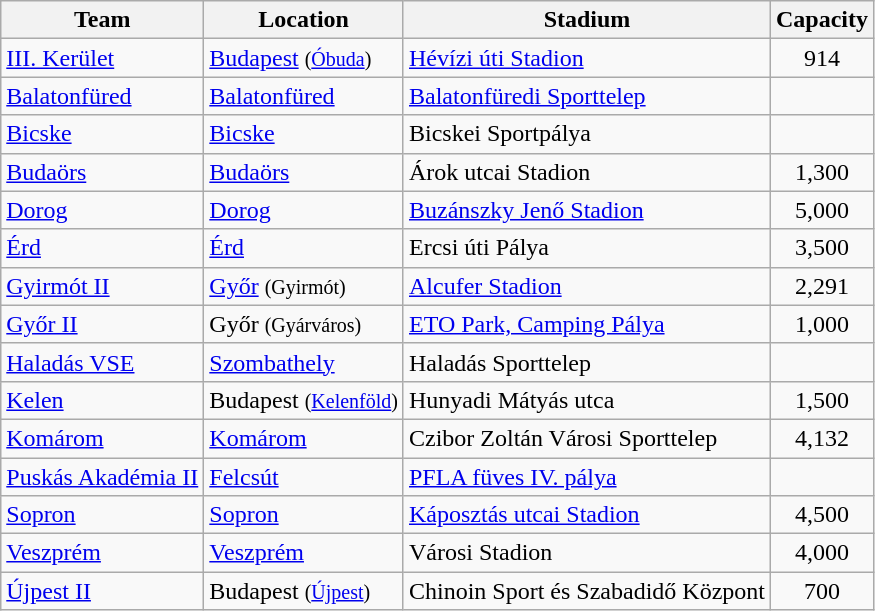<table class="wikitable sortable">
<tr>
<th>Team</th>
<th>Location</th>
<th>Stadium</th>
<th>Capacity</th>
</tr>
<tr>
<td><a href='#'>III. Kerület</a></td>
<td><a href='#'>Budapest</a> <small>(<a href='#'>Óbuda</a>)</small></td>
<td><a href='#'>Hévízi úti Stadion</a></td>
<td align="center">914</td>
</tr>
<tr>
<td><a href='#'>Balatonfüred</a></td>
<td><a href='#'>Balatonfüred</a></td>
<td><a href='#'>Balatonfüredi Sporttelep</a></td>
<td align="center"></td>
</tr>
<tr>
<td><a href='#'>Bicske</a></td>
<td><a href='#'>Bicske</a></td>
<td>Bicskei Sportpálya</td>
<td align="center"></td>
</tr>
<tr>
<td><a href='#'>Budaörs</a></td>
<td><a href='#'>Budaörs</a></td>
<td>Árok utcai Stadion</td>
<td align="center">1,300</td>
</tr>
<tr>
<td><a href='#'>Dorog</a></td>
<td><a href='#'>Dorog</a></td>
<td><a href='#'>Buzánszky Jenő Stadion</a></td>
<td align="center">5,000</td>
</tr>
<tr>
<td><a href='#'>Érd</a></td>
<td><a href='#'>Érd</a></td>
<td>Ercsi úti Pálya</td>
<td align="center">3,500</td>
</tr>
<tr>
<td><a href='#'>Gyirmót II</a></td>
<td><a href='#'>Győr</a> <small>(Gyirmót)</small></td>
<td><a href='#'>Alcufer Stadion</a></td>
<td align="center">2,291</td>
</tr>
<tr>
<td><a href='#'>Győr II</a></td>
<td>Győr <small>(Gyárváros)</small></td>
<td><a href='#'>ETO Park, Camping Pálya</a></td>
<td align="center">1,000</td>
</tr>
<tr>
<td><a href='#'>Haladás VSE</a></td>
<td><a href='#'>Szombathely</a></td>
<td>Haladás Sporttelep</td>
<td align="center"></td>
</tr>
<tr>
<td><a href='#'>Kelen</a></td>
<td>Budapest <small>(<a href='#'>Kelenföld</a>)</small></td>
<td>Hunyadi Mátyás utca</td>
<td align="center">1,500</td>
</tr>
<tr>
<td><a href='#'>Komárom</a></td>
<td><a href='#'>Komárom</a></td>
<td>Czibor Zoltán Városi Sporttelep</td>
<td align="center">4,132</td>
</tr>
<tr>
<td><a href='#'>Puskás Akadémia II</a></td>
<td><a href='#'>Felcsút</a></td>
<td><a href='#'>PFLA füves IV. pálya</a></td>
<td align="center"></td>
</tr>
<tr>
<td><a href='#'>Sopron</a></td>
<td><a href='#'>Sopron</a></td>
<td><a href='#'>Káposztás utcai Stadion</a></td>
<td align="center">4,500</td>
</tr>
<tr>
<td><a href='#'>Veszprém</a></td>
<td><a href='#'>Veszprém</a></td>
<td>Városi Stadion</td>
<td align="center">4,000</td>
</tr>
<tr>
<td><a href='#'>Újpest II</a></td>
<td>Budapest <small>(<a href='#'>Újpest</a>)</small></td>
<td>Chinoin Sport és Szabadidő Központ</td>
<td align="center">700</td>
</tr>
</table>
